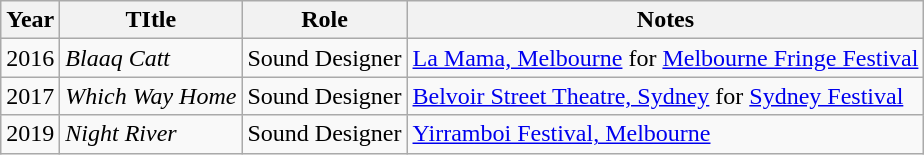<table class="wikitable sortable">
<tr>
<th>Year</th>
<th>TItle</th>
<th>Role</th>
<th>Notes</th>
</tr>
<tr>
<td>2016</td>
<td><em>Blaaq Catt</em></td>
<td>Sound Designer</td>
<td><a href='#'>La Mama, Melbourne</a> for <a href='#'>Melbourne Fringe Festival</a></td>
</tr>
<tr>
<td>2017</td>
<td><em>Which Way Home</em></td>
<td>Sound Designer</td>
<td><a href='#'>Belvoir Street Theatre, Sydney</a> for <a href='#'>Sydney Festival</a></td>
</tr>
<tr>
<td>2019</td>
<td><em>Night River</em></td>
<td>Sound Designer</td>
<td><a href='#'>Yirramboi Festival, Melbourne</a></td>
</tr>
</table>
